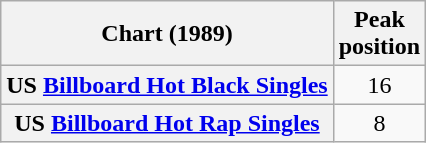<table class="wikitable sortable plainrowheaders" style="text-align:center">
<tr>
<th scope="col">Chart (1989)</th>
<th scope="col">Peak<br>position</th>
</tr>
<tr>
<th scope="row">US <a href='#'>Billboard Hot Black Singles</a></th>
<td style="text-align:center;">16</td>
</tr>
<tr>
<th scope="row">US <a href='#'>Billboard Hot Rap Singles</a></th>
<td style="text-align:center;">8</td>
</tr>
</table>
